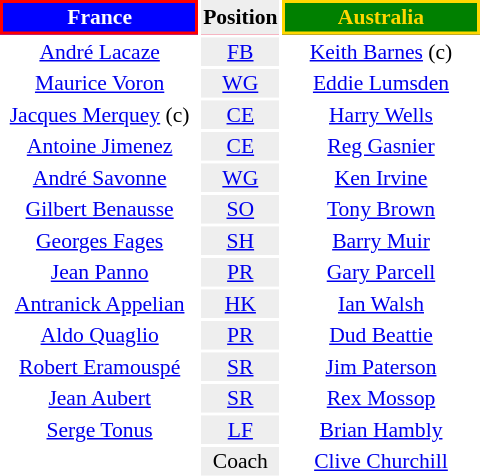<table align=right style="font-size:90%; margin-left:1em">
<tr bgcolor=#FF0033>
<th align="centre" width="126" style="border: 2px solid red; background: blue; color: white">France</th>
<th align="center" style="background: #eeeeee; color: black">Position</th>
<th align="centre" width="126" style="border: 2px solid gold; background: green; color: gold">Australia</th>
</tr>
<tr>
<td align="center"><a href='#'>André Lacaze</a></td>
<td align="center" style="background: #eeeeee"><a href='#'>FB</a></td>
<td align="center"><a href='#'>Keith Barnes</a> (c)</td>
</tr>
<tr>
<td align="center"><a href='#'>Maurice Voron</a></td>
<td align="center" style="background: #eeeeee"><a href='#'>WG</a></td>
<td align="center"><a href='#'>Eddie Lumsden</a></td>
</tr>
<tr>
<td align="center"><a href='#'>Jacques Merquey</a> (c)</td>
<td align="center" style="background: #eeeeee"><a href='#'>CE</a></td>
<td align="center"><a href='#'>Harry Wells</a></td>
</tr>
<tr>
<td align="center"><a href='#'>Antoine Jimenez</a></td>
<td align="center" style="background: #eeeeee"><a href='#'>CE</a></td>
<td align="center"><a href='#'>Reg Gasnier</a></td>
</tr>
<tr>
<td align="center"><a href='#'>André Savonne</a></td>
<td align="center" style="background: #eeeeee"><a href='#'>WG</a></td>
<td align="center"><a href='#'>Ken Irvine</a></td>
</tr>
<tr>
<td align="center"><a href='#'>Gilbert Benausse</a></td>
<td align="center" style="background: #eeeeee"><a href='#'>SO</a></td>
<td align="center"><a href='#'>Tony Brown</a></td>
</tr>
<tr>
<td align="center"><a href='#'>Georges Fages</a></td>
<td align="center" style="background: #eeeeee"><a href='#'>SH</a></td>
<td align="center"><a href='#'>Barry Muir</a></td>
</tr>
<tr>
<td align="center"><a href='#'>Jean Panno</a></td>
<td align="center" style="background: #eeeeee"><a href='#'>PR</a></td>
<td align="center"><a href='#'>Gary Parcell</a></td>
</tr>
<tr>
<td align="center"><a href='#'>Antranick Appelian</a></td>
<td align="center" style="background: #eeeeee"><a href='#'>HK</a></td>
<td align="center"><a href='#'>Ian Walsh</a></td>
</tr>
<tr>
<td align="center"><a href='#'>Aldo Quaglio</a></td>
<td align="center" style="background: #eeeeee"><a href='#'>PR</a></td>
<td align="center"><a href='#'>Dud Beattie</a></td>
</tr>
<tr>
<td align="center"><a href='#'>Robert Eramouspé</a></td>
<td align="center" style="background: #eeeeee"><a href='#'>SR</a></td>
<td align="center"><a href='#'>Jim Paterson</a></td>
</tr>
<tr>
<td align="center"><a href='#'>Jean Aubert</a></td>
<td align="center" style="background: #eeeeee"><a href='#'>SR</a></td>
<td align="center"><a href='#'>Rex Mossop</a></td>
</tr>
<tr>
<td align="center"><a href='#'>Serge Tonus</a></td>
<td align="center" style="background: #eeeeee"><a href='#'>LF</a></td>
<td align="center"><a href='#'>Brian Hambly</a></td>
</tr>
<tr>
<td align="center"></td>
<td align="center" style="background: #eeeeee">Coach</td>
<td align="center"><a href='#'>Clive Churchill</a></td>
</tr>
</table>
